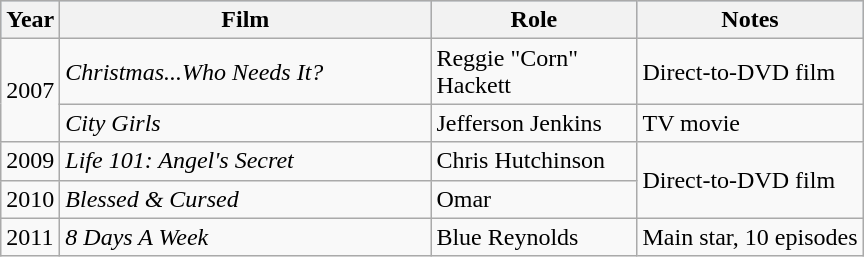<table class="wikitable">
<tr style="background:#b0c4de; text-align:center;">
<th>Year</th>
<th style="width:240px;">Film</th>
<th style="width:130px;">Role</th>
<th>Notes</th>
</tr>
<tr>
<td rowspan="2">2007</td>
<td><em>Christmas...Who Needs It?</em></td>
<td>Reggie "Corn" Hackett</td>
<td>Direct-to-DVD film</td>
</tr>
<tr>
<td><em>City Girls</em></td>
<td>Jefferson Jenkins</td>
<td>TV movie</td>
</tr>
<tr>
<td>2009</td>
<td><em>Life 101: Angel's Secret</em></td>
<td>Chris Hutchinson</td>
<td rowspan="2">Direct-to-DVD film</td>
</tr>
<tr>
<td>2010</td>
<td><em>Blessed & Cursed</em></td>
<td>Omar</td>
</tr>
<tr>
<td>2011</td>
<td><em>8 Days A Week</em></td>
<td>Blue Reynolds</td>
<td>Main star, 10 episodes</td>
</tr>
</table>
